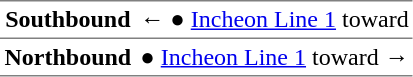<table border="1" cellspacing="0" cellpadding="3" frame="hsides" rules="rows">
<tr>
<th><span>Southbound</span></th>
<td>← <span>●</span> <a href='#'>Incheon Line 1</a> toward </td>
</tr>
<tr>
<th><span>Northbound</span></th>
<td> <span>●</span> <a href='#'>Incheon Line 1</a> toward  →</td>
</tr>
</table>
